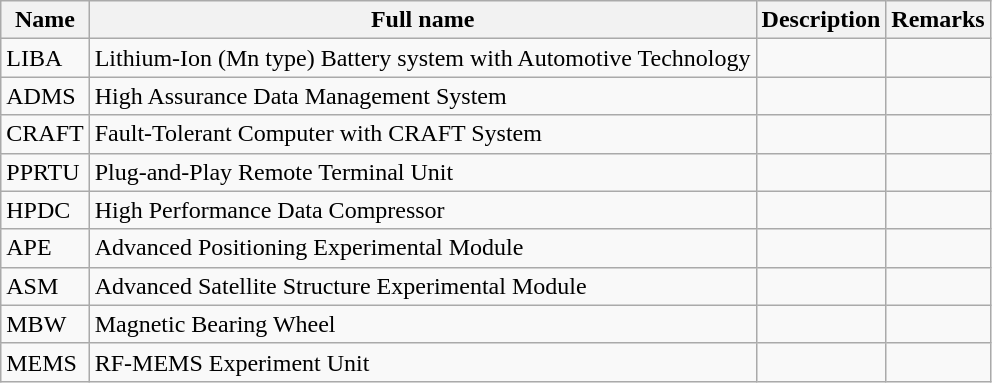<table class="wikitable">
<tr>
<th>Name</th>
<th>Full name</th>
<th>Description</th>
<th>Remarks</th>
</tr>
<tr>
<td>LIBA</td>
<td>Lithium-Ion (Mn type) Battery system with Automotive Technology</td>
<td></td>
<td></td>
</tr>
<tr>
<td>ADMS</td>
<td>High Assurance Data Management System </td>
<td></td>
<td></td>
</tr>
<tr>
<td>CRAFT</td>
<td>Fault-Tolerant Computer with CRAFT System</td>
<td></td>
<td></td>
</tr>
<tr>
<td>PPRTU</td>
<td>Plug-and-Play Remote Terminal Unit</td>
<td></td>
<td></td>
</tr>
<tr>
<td>HPDC</td>
<td>High Performance Data Compressor </td>
<td></td>
<td></td>
</tr>
<tr>
<td>APE</td>
<td>Advanced Positioning Experimental Module </td>
<td></td>
<td></td>
</tr>
<tr>
<td>ASM</td>
<td>Advanced Satellite Structure Experimental Module </td>
<td></td>
<td></td>
</tr>
<tr>
<td>MBW</td>
<td>Magnetic Bearing Wheel</td>
<td></td>
<td></td>
</tr>
<tr>
<td>MEMS</td>
<td>RF-MEMS Experiment Unit</td>
<td></td>
<td></td>
</tr>
</table>
